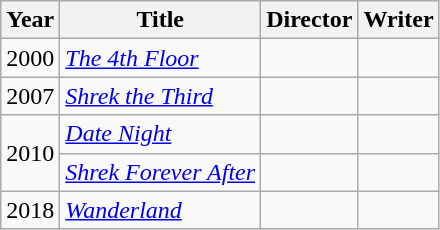<table class="wikitable">
<tr>
<th>Year</th>
<th>Title</th>
<th>Director</th>
<th>Writer</th>
</tr>
<tr>
<td>2000</td>
<td><em><a href='#'>The 4th Floor</a></em></td>
<td></td>
<td></td>
</tr>
<tr>
<td>2007</td>
<td><em><a href='#'>Shrek the Third</a></em></td>
<td></td>
<td></td>
</tr>
<tr>
<td rowspan=2>2010</td>
<td><em><a href='#'>Date Night</a></em></td>
<td></td>
<td></td>
</tr>
<tr>
<td><em><a href='#'>Shrek Forever After</a></em></td>
<td></td>
<td></td>
</tr>
<tr>
<td>2018</td>
<td><em><a href='#'>Wanderland</a></em></td>
<td></td>
<td></td>
</tr>
</table>
